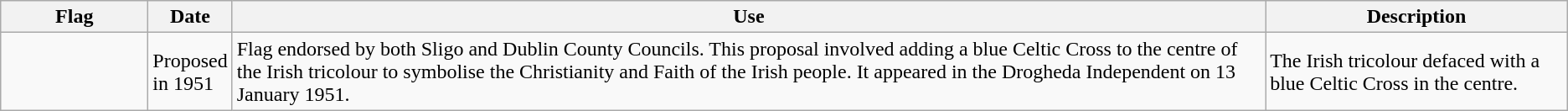<table class="wikitable">
<tr>
<th width=110>Flag</th>
<th width=30>Date</th>
<th>Use</th>
<th>Description</th>
</tr>
<tr>
<td></td>
<td>Proposed in 1951</td>
<td>Flag endorsed by both Sligo and Dublin County Councils. This proposal involved adding a blue Celtic Cross to the centre of the Irish tricolour to symbolise the Christianity and Faith of the Irish people. It appeared in the Drogheda Independent on 13 January 1951.</td>
<td>The Irish tricolour defaced with a blue Celtic Cross in the centre.</td>
</tr>
</table>
